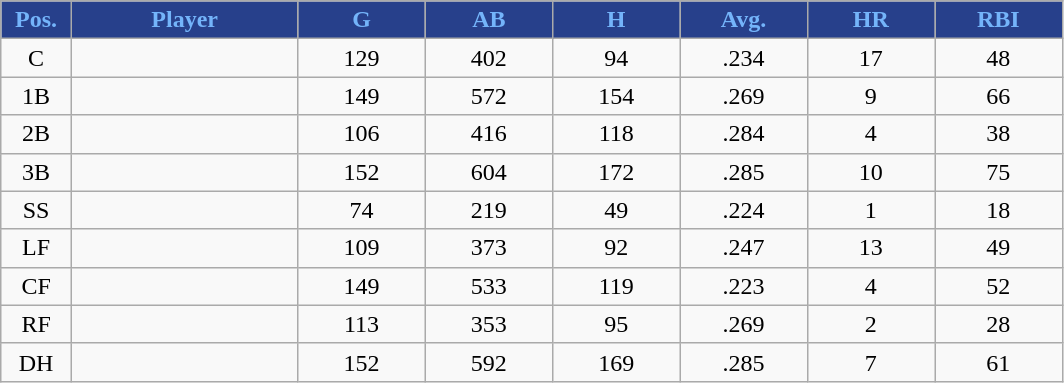<table class="wikitable sortable">
<tr>
<th style="background:#27408B;color:#74B4FA;" width="5%">Pos.</th>
<th style="background:#27408B;color:#74B4FA;" width="16%">Player</th>
<th style="background:#27408B;color:#74B4FA;" width="9%">G</th>
<th style="background:#27408B;color:#74B4FA;" width="9%">AB</th>
<th style="background:#27408B;color:#74B4FA;" width="9%">H</th>
<th style="background:#27408B;color:#74B4FA;" width="9%">Avg.</th>
<th style="background:#27408B;color:#74B4FA;" width="9%">HR</th>
<th style="background:#27408B;color:#74B4FA;" width="9%">RBI</th>
</tr>
<tr align="center">
<td>C</td>
<td></td>
<td>129</td>
<td>402</td>
<td>94</td>
<td>.234</td>
<td>17</td>
<td>48</td>
</tr>
<tr align="center">
<td>1B</td>
<td></td>
<td>149</td>
<td>572</td>
<td>154</td>
<td>.269</td>
<td>9</td>
<td>66</td>
</tr>
<tr align="center">
<td>2B</td>
<td></td>
<td>106</td>
<td>416</td>
<td>118</td>
<td>.284</td>
<td>4</td>
<td>38</td>
</tr>
<tr align="center">
<td>3B</td>
<td></td>
<td>152</td>
<td>604</td>
<td>172</td>
<td>.285</td>
<td>10</td>
<td>75</td>
</tr>
<tr align="center">
<td>SS</td>
<td></td>
<td>74</td>
<td>219</td>
<td>49</td>
<td>.224</td>
<td>1</td>
<td>18</td>
</tr>
<tr align="center">
<td>LF</td>
<td></td>
<td>109</td>
<td>373</td>
<td>92</td>
<td>.247</td>
<td>13</td>
<td>49</td>
</tr>
<tr align="center">
<td>CF</td>
<td></td>
<td>149</td>
<td>533</td>
<td>119</td>
<td>.223</td>
<td>4</td>
<td>52</td>
</tr>
<tr align="center">
<td>RF</td>
<td></td>
<td>113</td>
<td>353</td>
<td>95</td>
<td>.269</td>
<td>2</td>
<td>28</td>
</tr>
<tr align="center">
<td>DH</td>
<td></td>
<td>152</td>
<td>592</td>
<td>169</td>
<td>.285</td>
<td>7</td>
<td>61</td>
</tr>
</table>
